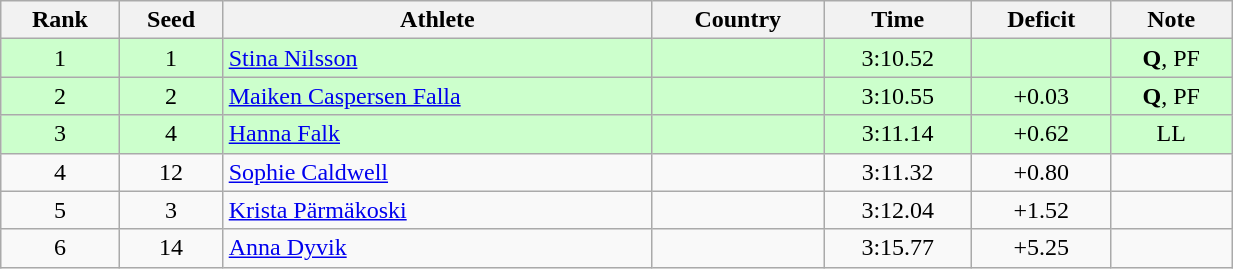<table class="wikitable sortable" style="text-align:center" width=65%>
<tr>
<th>Rank</th>
<th>Seed</th>
<th>Athlete</th>
<th>Country</th>
<th>Time</th>
<th>Deficit</th>
<th>Note</th>
</tr>
<tr bgcolor="#ccffcc">
<td>1</td>
<td>1</td>
<td align="left"><a href='#'>Stina Nilsson</a></td>
<td align="left"></td>
<td>3:10.52</td>
<td></td>
<td><strong>Q</strong>, PF</td>
</tr>
<tr bgcolor="#ccffcc">
<td>2</td>
<td>2</td>
<td align="left"><a href='#'>Maiken Caspersen Falla</a></td>
<td align="left"></td>
<td>3:10.55</td>
<td>+0.03</td>
<td><strong>Q</strong>, PF</td>
</tr>
<tr bgcolor="#ccffcc">
<td>3</td>
<td>4</td>
<td align="left"><a href='#'>Hanna Falk</a></td>
<td align="left"></td>
<td>3:11.14</td>
<td>+0.62</td>
<td>LL</td>
</tr>
<tr>
<td>4</td>
<td>12</td>
<td align="left"><a href='#'>Sophie Caldwell</a></td>
<td align="left"></td>
<td>3:11.32</td>
<td>+0.80</td>
<td></td>
</tr>
<tr>
<td>5</td>
<td>3</td>
<td align="left"><a href='#'>Krista Pärmäkoski</a></td>
<td align="left"></td>
<td>3:12.04</td>
<td>+1.52</td>
<td></td>
</tr>
<tr>
<td>6</td>
<td>14</td>
<td align="left"><a href='#'>Anna Dyvik</a></td>
<td align="left"></td>
<td>3:15.77</td>
<td>+5.25</td>
<td></td>
</tr>
</table>
